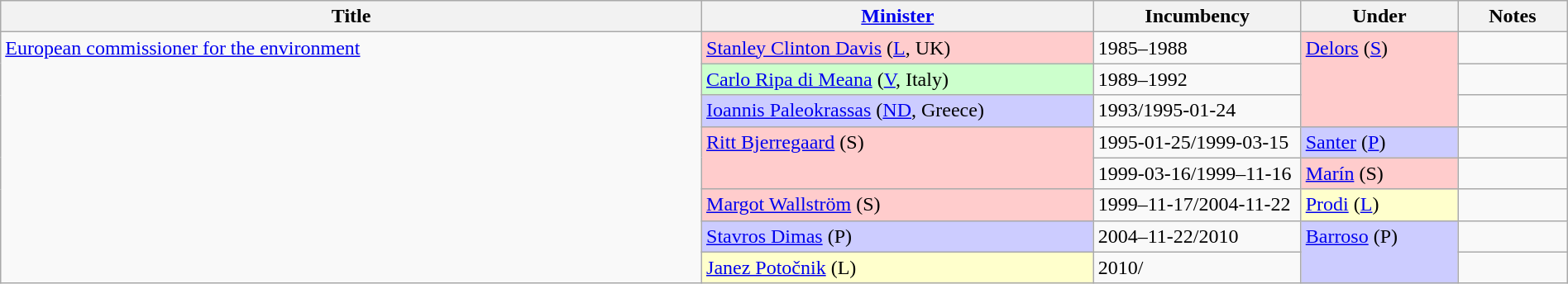<table class="wikitable" style="width:100%;">
<tr>
<th>Title</th>
<th style="width:25%;"><a href='#'>Minister</a></th>
<th style="width:160px;">Incumbency</th>
<th style="width:10%;">Under</th>
<th style="width:7%;">Notes</th>
</tr>
<tr>
<td rowspan="8" style="vertical-align:top;"><a href='#'>European commissioner for the environment</a></td>
<td style="background:#fcc;"><a href='#'>Stanley Clinton Davis</a> (<a href='#'>L</a>, UK)</td>
<td>1985–1988</td>
<td rowspan="3"  style="background:#fcc; vertical-align:top;"><a href='#'>Delors</a> (<a href='#'>S</a>)</td>
<td></td>
</tr>
<tr>
<td style="background:#cfc;"><a href='#'>Carlo Ripa di Meana</a> (<a href='#'>V</a>, Italy)</td>
<td>1989–1992</td>
<td></td>
</tr>
<tr>
<td style="background:#ccf;"><a href='#'>Ioannis Paleokrassas</a> (<a href='#'>ND</a>, Greece)</td>
<td>1993/1995-01-24</td>
<td></td>
</tr>
<tr>
<td rowspan="2"  style="background:#fcc; vertical-align:top;"><a href='#'>Ritt Bjerregaard</a> (S)</td>
<td>1995-01-25/1999-03-15</td>
<td style="background:#ccf;"><a href='#'>Santer</a> (<a href='#'>P</a>)</td>
<td></td>
</tr>
<tr>
<td>1999-03-16/1999–11-16</td>
<td style="background:#fcc;"><a href='#'>Marín</a> (S)</td>
<td></td>
</tr>
<tr>
<td style="background:#fcc;"><a href='#'>Margot Wallström</a> (S)</td>
<td>1999–11-17/2004-11-22</td>
<td style="background:#ffc;"><a href='#'>Prodi</a> (<a href='#'>L</a>)</td>
<td></td>
</tr>
<tr>
<td style="background:#ccf;"><a href='#'>Stavros Dimas</a> (P)</td>
<td>2004–11-22/2010</td>
<td rowspan="2"  style="background:#ccf; vertical-align:top;"><a href='#'>Barroso</a> (P)</td>
<td></td>
</tr>
<tr>
<td style="background:#ffc;"><a href='#'>Janez Potočnik</a> (L)</td>
<td>2010/</td>
<td></td>
</tr>
</table>
